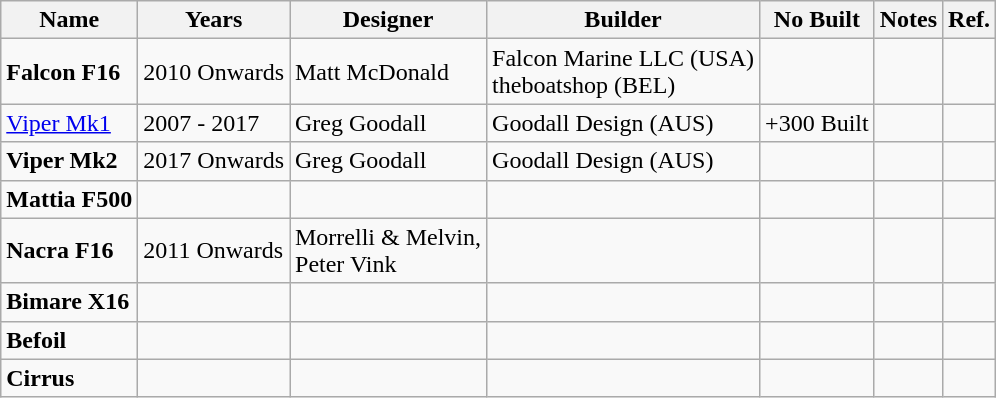<table class="wikitable sortable">
<tr>
<th>Name</th>
<th>Years</th>
<th>Designer</th>
<th>Builder</th>
<th>No Built</th>
<th>Notes</th>
<th>Ref.</th>
</tr>
<tr>
<td><strong>Falcon F16</strong></td>
<td>2010 Onwards</td>
<td>Matt McDonald</td>
<td>Falcon Marine LLC (USA) <br> theboatshop (BEL)</td>
<td></td>
<td></td>
<td></td>
</tr>
<tr>
<td><a href='#'>Viper Mk1</a></td>
<td>2007 - 2017</td>
<td>Greg Goodall</td>
<td>Goodall Design (AUS)</td>
<td>+300 Built</td>
<td></td>
<td></td>
</tr>
<tr>
<td><strong>Viper Mk2</strong></td>
<td>2017 Onwards</td>
<td>Greg Goodall</td>
<td>Goodall Design (AUS)</td>
<td></td>
<td></td>
<td></td>
</tr>
<tr>
<td><strong>Mattia F500</strong></td>
<td></td>
<td></td>
<td></td>
<td></td>
<td></td>
<td></td>
</tr>
<tr>
<td><strong>Nacra F16</strong></td>
<td>2011 Onwards</td>
<td>Morrelli & Melvin,<br>Peter Vink</td>
<td></td>
<td></td>
<td></td>
<td></td>
</tr>
<tr>
<td><strong>Bimare X16</strong></td>
<td></td>
<td></td>
<td></td>
<td></td>
<td></td>
<td></td>
</tr>
<tr>
<td><strong>Befoil</strong></td>
<td></td>
<td></td>
<td></td>
<td></td>
<td></td>
<td></td>
</tr>
<tr>
<td><strong>Cirrus</strong></td>
<td></td>
<td></td>
<td></td>
<td></td>
<td></td>
<td></td>
</tr>
</table>
